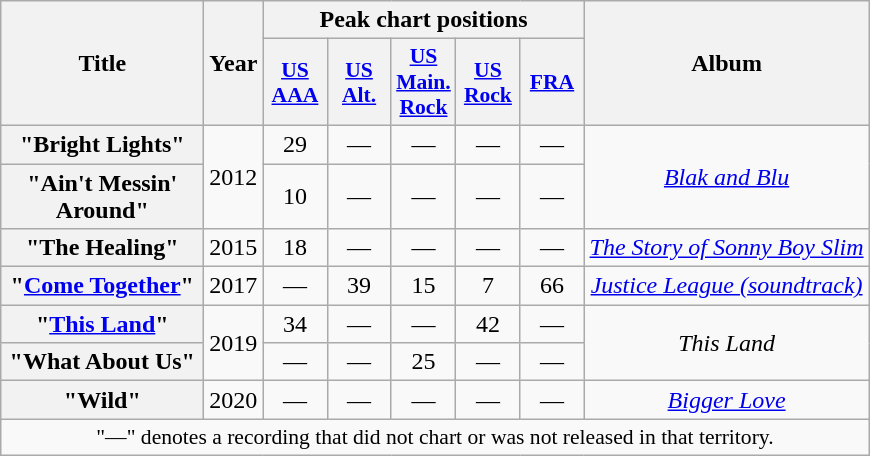<table class="wikitable plainrowheaders" style="text-align:center;">
<tr>
<th scope="col" rowspan="2" style="width:8em;">Title</th>
<th scope="col" rowspan="2">Year</th>
<th scope="col" colspan="5">Peak chart positions</th>
<th scope="col" rowspan="2">Album</th>
</tr>
<tr>
<th scope="col" style="width:2.5em;font-size:90%;"><a href='#'>US<br>AAA</a><br></th>
<th scope="col" style="width:2.5em;font-size:90%;"><a href='#'>US<br>Alt.</a><br></th>
<th scope="col" style="width:2.5em;font-size:90%;"><a href='#'>US<br>Main.<br>Rock</a><br></th>
<th scope="col" style="width:2.5em;font-size:90%;"><a href='#'>US<br>Rock</a><br></th>
<th scope="col" style="width:2.5em;font-size:90%;"><a href='#'>FRA</a><br></th>
</tr>
<tr>
<th scope="row">"Bright Lights"</th>
<td rowspan="2">2012</td>
<td>29</td>
<td>—</td>
<td>—</td>
<td>—</td>
<td>—</td>
<td rowspan="2"><em><a href='#'>Blak and Blu</a></em></td>
</tr>
<tr>
<th scope="row">"Ain't Messin' Around"</th>
<td>10</td>
<td>—</td>
<td>—</td>
<td>—</td>
<td>—</td>
</tr>
<tr>
<th scope="row">"The Healing"</th>
<td>2015</td>
<td>18</td>
<td>—</td>
<td>—</td>
<td>—</td>
<td>—</td>
<td><em><a href='#'>The Story of Sonny Boy Slim</a></em></td>
</tr>
<tr>
<th scope="row">"<a href='#'>Come Together</a>"</th>
<td>2017</td>
<td>—</td>
<td>39</td>
<td>15</td>
<td>7</td>
<td>66</td>
<td><em><a href='#'>Justice League (soundtrack)</a></em></td>
</tr>
<tr>
<th scope="row">"<a href='#'>This Land</a>"</th>
<td rowspan="2">2019</td>
<td>34</td>
<td>—</td>
<td>—</td>
<td>42</td>
<td>—</td>
<td rowspan="2"><em>This Land</em></td>
</tr>
<tr>
<th scope="row">"What About Us"</th>
<td>—</td>
<td>—</td>
<td>25</td>
<td>—</td>
<td>—</td>
</tr>
<tr>
<th scope="row">"Wild"<br></th>
<td>2020</td>
<td>—</td>
<td>—</td>
<td>—</td>
<td>—</td>
<td>—</td>
<td><em><a href='#'>Bigger Love</a></em></td>
</tr>
<tr>
<td colspan="8" style="font-size:90%">"—" denotes a recording that did not chart or was not released in that territory.</td>
</tr>
</table>
